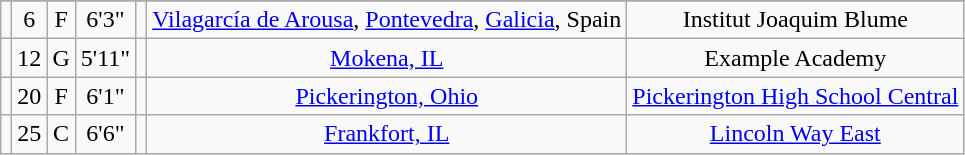<table class="wikitable sortable" border="1" style="text-align: center;">
<tr align=center>
</tr>
<tr>
<td></td>
<td>6</td>
<td>F</td>
<td>6'3"</td>
<td></td>
<td><a href='#'>Vilagarcía de Arousa</a>, <a href='#'>Pontevedra</a>, <a href='#'>Galicia</a>, Spain</td>
<td>Institut Joaquim Blume</td>
</tr>
<tr>
<td></td>
<td>12</td>
<td>G</td>
<td>5'11"</td>
<td></td>
<td><a href='#'>Mokena, IL</a></td>
<td>Example Academy</td>
</tr>
<tr>
<td></td>
<td>20</td>
<td>F</td>
<td>6'1"</td>
<td></td>
<td><a href='#'>Pickerington, Ohio</a></td>
<td><a href='#'>Pickerington High School Central</a></td>
</tr>
<tr>
<td></td>
<td>25</td>
<td>C</td>
<td>6'6"</td>
<td></td>
<td><a href='#'>Frankfort, IL</a></td>
<td><a href='#'>Lincoln Way East</a></td>
</tr>
</table>
